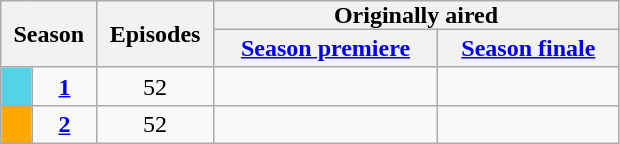<table class="wikitable">
<tr>
<th style="padding:0 8px;" rowspan="2" colspan="2">Season</th>
<th style="padding:0 8px;" rowspan="2">Episodes</th>
<th style="padding:0 80px;" colspan="2">Originally aired</th>
</tr>
<tr>
<th><a href='#'>Season premiere</a></th>
<th><a href='#'>Season finale</a></th>
</tr>
<tr>
<td style="background:#54D2E7; text-align:center;"></td>
<td style="text-align:center;"><strong><a href='#'>1</a></strong></td>
<td style="text-align:center;">52</td>
<td style="text-align:center;"></td>
<td style="text-align:center;"></td>
</tr>
<tr>
<td style="background:#FFA800; text-align:center;"></td>
<td style="text-align:center;"><strong><a href='#'>2</a></strong></td>
<td style="text-align:center;">52</td>
<td style="text-align:center;"></td>
<td style="text-align:center;"></td>
</tr>
</table>
